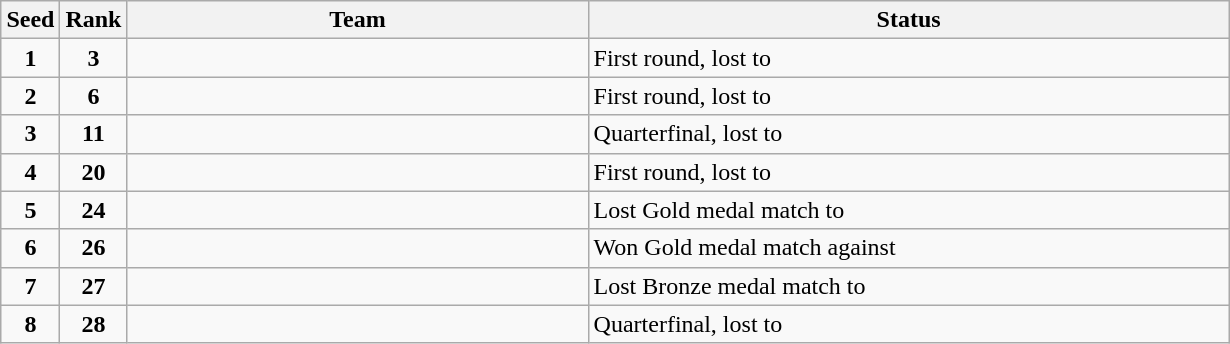<table class="wikitable sortable" style="margin:1em auto;">
<tr>
<th>Seed</th>
<th>Rank</th>
<th width=300>Team</th>
<th width=420>Status</th>
</tr>
<tr>
<td align=center><strong>1</strong></td>
<td align=center><strong>3</strong></td>
<td></td>
<td>First round, lost to </td>
</tr>
<tr>
<td align=center><strong>2</strong></td>
<td align=center><strong>6</strong></td>
<td></td>
<td>First round, lost to </td>
</tr>
<tr>
<td align=center><strong>3</strong></td>
<td align=center><strong>11</strong></td>
<td></td>
<td>Quarterfinal, lost to </td>
</tr>
<tr>
<td align=center><strong>4</strong></td>
<td align=center><strong>20</strong></td>
<td></td>
<td>First round, lost to </td>
</tr>
<tr>
<td align=center><strong>5</strong></td>
<td align=center><strong>24</strong></td>
<td></td>
<td>Lost Gold medal match to </td>
</tr>
<tr>
<td align=center><strong>6</strong></td>
<td align=center><strong>26</strong></td>
<td></td>
<td>Won Gold medal match against </td>
</tr>
<tr>
<td align=center><strong>7</strong></td>
<td align=center><strong>27</strong></td>
<td></td>
<td>Lost Bronze medal match to </td>
</tr>
<tr>
<td align=center><strong>8</strong></td>
<td align=center><strong>28</strong></td>
<td></td>
<td>Quarterfinal, lost to </td>
</tr>
</table>
